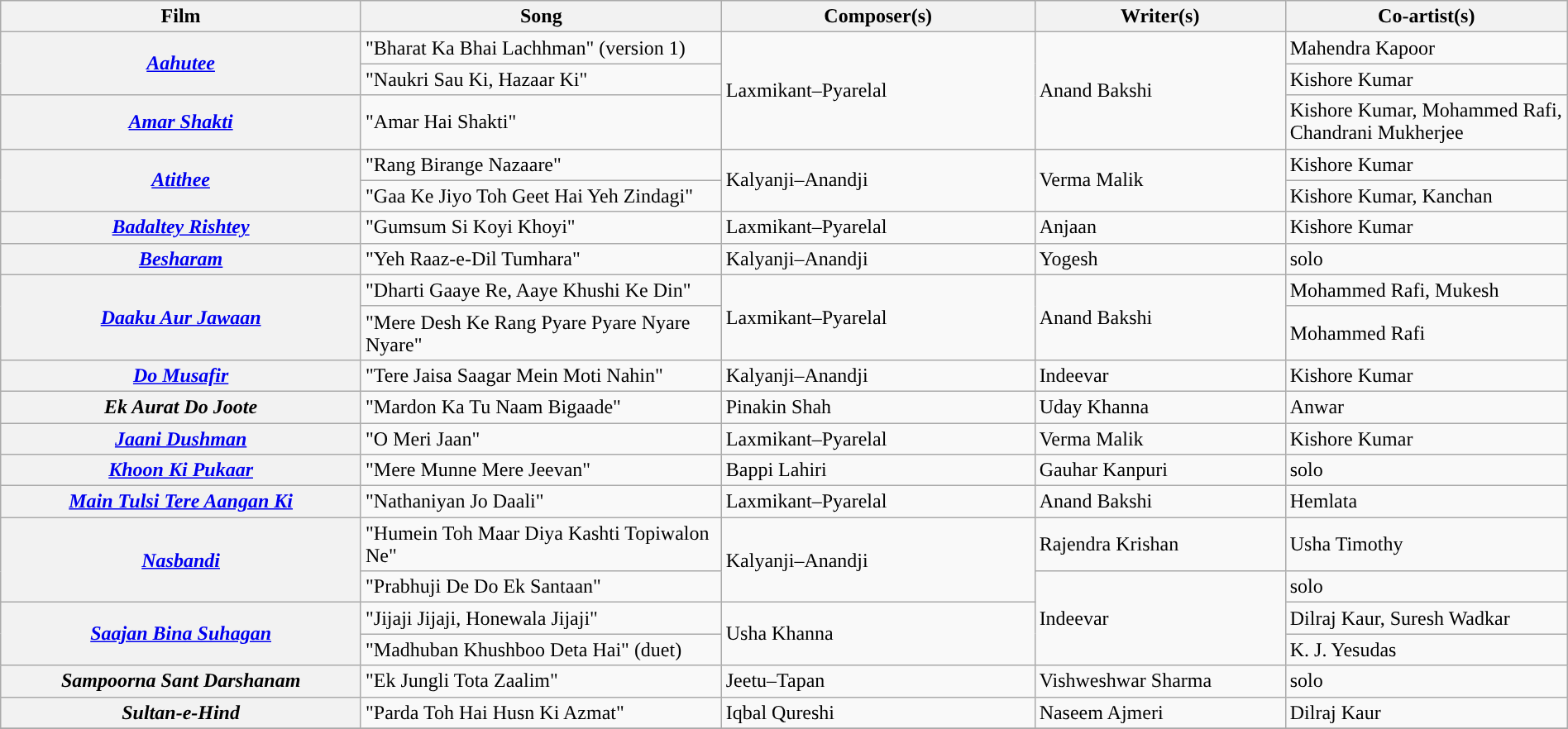<table class="wikitable plainrowheaders" style="width:100%; textcolor:#000">
<tr style="background:#b0e0e66;">
<th scope="col" style="width:23%;"><strong>Film</strong></th>
<th scope="col" style="width:23%;"><strong>Song</strong></th>
<th scope="col" style="width:20%;"><strong>Composer(s)</strong></th>
<th scope="col" style="width:16%;"><strong>Writer(s)</strong></th>
<th scope="col" style="width:18%;"><strong>Co-artist(s)</strong></th>
</tr>
<tr>
<th rowspan=2><em><a href='#'>Aahutee</a></em></th>
<td>"Bharat Ka Bhai Lachhman" (version 1)</td>
<td rowspan=3>Laxmikant–Pyarelal</td>
<td rowspan=3>Anand Bakshi</td>
<td>Mahendra Kapoor</td>
</tr>
<tr>
<td>"Naukri Sau Ki, Hazaar Ki"</td>
<td>Kishore Kumar</td>
</tr>
<tr>
<th><em><a href='#'>Amar Shakti</a></em></th>
<td>"Amar Hai Shakti"</td>
<td>Kishore Kumar, Mohammed Rafi, Chandrani Mukherjee</td>
</tr>
<tr>
<th Rowspan=2><em><a href='#'>Atithee</a></em></th>
<td>"Rang Birange Nazaare"</td>
<td rowspan=2>Kalyanji–Anandji</td>
<td rowspan=2>Verma Malik</td>
<td>Kishore Kumar</td>
</tr>
<tr>
<td>"Gaa Ke Jiyo Toh Geet Hai Yeh Zindagi"</td>
<td>Kishore Kumar, Kanchan</td>
</tr>
<tr>
<th><em><a href='#'>Badaltey Rishtey</a></em></th>
<td>"Gumsum Si Koyi Khoyi"</td>
<td>Laxmikant–Pyarelal</td>
<td>Anjaan</td>
<td>Kishore Kumar</td>
</tr>
<tr>
<th><em><a href='#'>Besharam</a></em></th>
<td>"Yeh Raaz-e-Dil Tumhara"</td>
<td>Kalyanji–Anandji</td>
<td>Yogesh</td>
<td>solo</td>
</tr>
<tr>
<th Rowspan=2><em><a href='#'>Daaku Aur Jawaan</a></em></th>
<td>"Dharti Gaaye Re, Aaye Khushi Ke Din"</td>
<td rowspan=2>Laxmikant–Pyarelal</td>
<td rowspan=2>Anand Bakshi</td>
<td>Mohammed Rafi, Mukesh</td>
</tr>
<tr>
<td>"Mere Desh Ke Rang Pyare Pyare Nyare Nyare"</td>
<td>Mohammed Rafi</td>
</tr>
<tr>
<th><em><a href='#'>Do Musafir</a></em></th>
<td>"Tere Jaisa Saagar Mein Moti Nahin"</td>
<td>Kalyanji–Anandji</td>
<td>Indeevar</td>
<td>Kishore Kumar</td>
</tr>
<tr>
<th><em>Ek Aurat Do Joote</em></th>
<td>"Mardon Ka Tu Naam Bigaade"</td>
<td>Pinakin Shah</td>
<td>Uday Khanna</td>
<td>Anwar</td>
</tr>
<tr>
<th><em><a href='#'>Jaani Dushman</a></em></th>
<td>"O Meri Jaan"</td>
<td>Laxmikant–Pyarelal</td>
<td>Verma Malik</td>
<td>Kishore Kumar</td>
</tr>
<tr>
<th><em><a href='#'>Khoon Ki Pukaar</a></em></th>
<td>"Mere Munne Mere Jeevan"</td>
<td rowspan=1>Bappi Lahiri</td>
<td>Gauhar Kanpuri</td>
<td>solo</td>
</tr>
<tr>
<th><em><a href='#'>Main Tulsi Tere Aangan Ki</a></em></th>
<td>"Nathaniyan Jo Daali"</td>
<td>Laxmikant–Pyarelal</td>
<td>Anand Bakshi</td>
<td>Hemlata</td>
</tr>
<tr>
<th Rowspan=2><em><a href='#'>Nasbandi</a></em></th>
<td>"Humein Toh Maar Diya Kashti Topiwalon Ne"</td>
<td rowspan=2>Kalyanji–Anandji</td>
<td>Rajendra Krishan</td>
<td>Usha Timothy</td>
</tr>
<tr>
<td>"Prabhuji De Do Ek Santaan"</td>
<td rowspan=3>Indeevar</td>
<td>solo</td>
</tr>
<tr>
<th Rowspan=2><em><a href='#'>Saajan Bina Suhagan</a></em></th>
<td>"Jijaji Jijaji, Honewala Jijaji"</td>
<td Rowspan=2>Usha Khanna</td>
<td>Dilraj Kaur, Suresh Wadkar</td>
</tr>
<tr>
<td>"Madhuban Khushboo Deta Hai" (duet)</td>
<td>K. J. Yesudas</td>
</tr>
<tr>
<th><em>Sampoorna Sant Darshanam</em></th>
<td>"Ek Jungli Tota Zaalim"</td>
<td>Jeetu–Tapan</td>
<td>Vishweshwar Sharma</td>
<td>solo</td>
</tr>
<tr>
<th><em>Sultan-e-Hind</em></th>
<td>"Parda Toh Hai Husn Ki Azmat"</td>
<td>Iqbal Qureshi</td>
<td>Naseem Ajmeri</td>
<td>Dilraj Kaur</td>
</tr>
<tr>
</tr>
</table>
